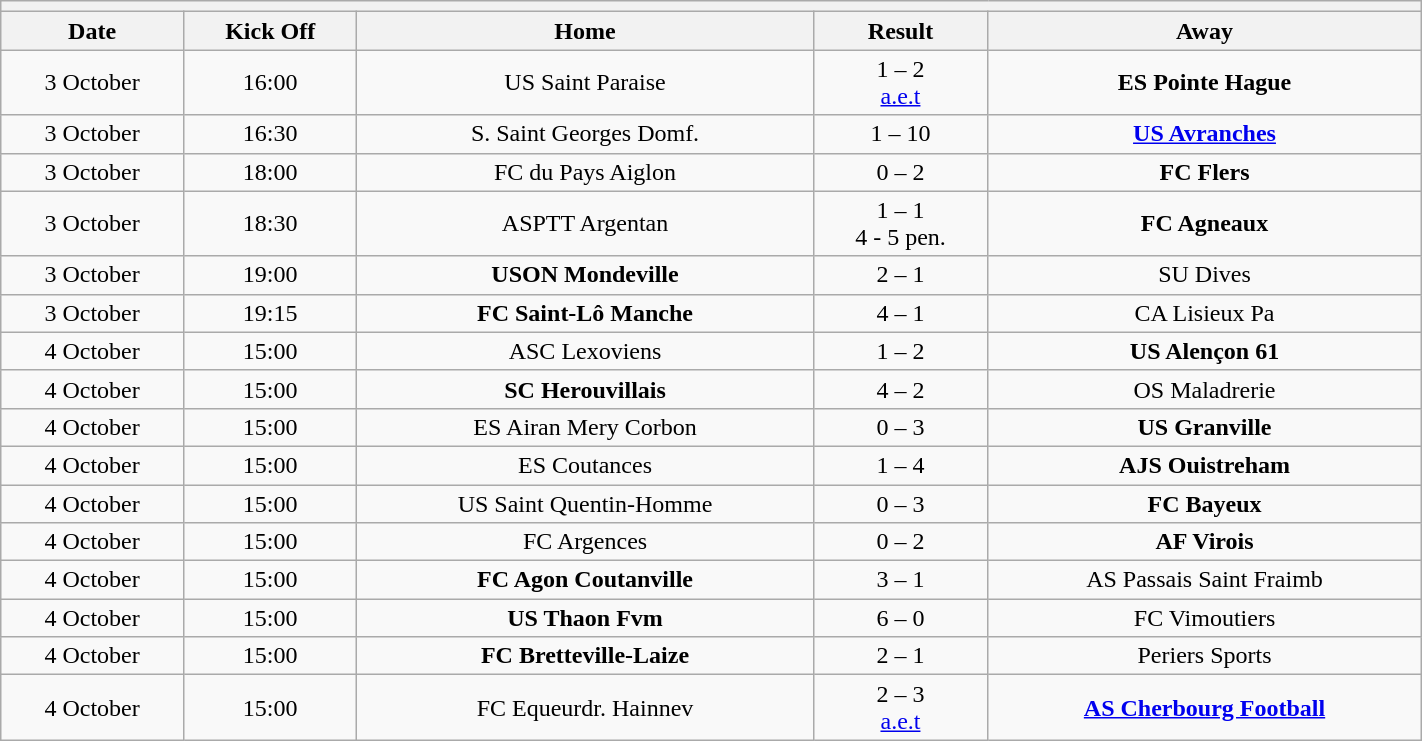<table class="wikitable collapsible collapsed" style="font-size: 100%; margin:0px;" width="75%">
<tr>
<th colspan="7" style="text-align:left;"></th>
</tr>
<tr>
<th><strong>Date</strong></th>
<th><strong>Kick Off</strong></th>
<th><strong>Home</strong></th>
<th><strong>Result</strong></th>
<th><strong>Away</strong></th>
</tr>
<tr>
<td align=center>3 October</td>
<td align=center>16:00</td>
<td align=center>US Saint Paraise</td>
<td align=center>1 – 2 <br> <a href='#'>a.e.t</a></td>
<td align=center><strong>ES Pointe Hague</strong></td>
</tr>
<tr>
<td align=center>3 October</td>
<td align=center>16:30</td>
<td align=center>S. Saint Georges Domf.</td>
<td align=center>1 – 10</td>
<td align=center><strong><a href='#'>US Avranches</a></strong></td>
</tr>
<tr>
<td align=center>3 October</td>
<td align=center>18:00</td>
<td align=center>FC du Pays Aiglon</td>
<td align=center>0 – 2</td>
<td align=center><strong>FC Flers</strong></td>
</tr>
<tr>
<td align=center>3 October</td>
<td align=center>18:30</td>
<td align=center>ASPTT Argentan</td>
<td align=center>1 – 1 <br> 4 - 5 pen.</td>
<td align=center><strong>FC Agneaux</strong></td>
</tr>
<tr>
<td align=center>3 October</td>
<td align=center>19:00</td>
<td align=center><strong>USON Mondeville</strong></td>
<td align=center>2 – 1</td>
<td align=center>SU Dives</td>
</tr>
<tr>
<td align=center>3 October</td>
<td align=center>19:15</td>
<td align=center><strong>FC Saint-Lô Manche</strong></td>
<td align=center>4 – 1</td>
<td align=center>CA Lisieux Pa</td>
</tr>
<tr>
<td align=center>4 October</td>
<td align=center>15:00</td>
<td align=center>ASC Lexoviens</td>
<td align=center>1 – 2</td>
<td align=center><strong>US Alençon 61</strong></td>
</tr>
<tr>
<td align=center>4 October</td>
<td align=center>15:00</td>
<td align=center><strong>SC Herouvillais</strong></td>
<td align=center>4 – 2</td>
<td align=center>OS Maladrerie</td>
</tr>
<tr>
<td align=center>4 October</td>
<td align=center>15:00</td>
<td align=center>ES Airan Mery Corbon</td>
<td align=center>0 – 3</td>
<td align=center><strong>US Granville</strong></td>
</tr>
<tr>
<td align=center>4 October</td>
<td align=center>15:00</td>
<td align=center>ES Coutances</td>
<td align=center>1 – 4</td>
<td align=center><strong>AJS Ouistreham</strong></td>
</tr>
<tr>
<td align=center>4 October</td>
<td align=center>15:00</td>
<td align=center>US Saint Quentin-Homme</td>
<td align=center>0 – 3</td>
<td align=center><strong>FC Bayeux</strong></td>
</tr>
<tr>
<td align=center>4 October</td>
<td align=center>15:00</td>
<td align=center>FC Argences</td>
<td align=center>0 – 2</td>
<td align=center><strong>AF Virois</strong></td>
</tr>
<tr>
<td align=center>4 October</td>
<td align=center>15:00</td>
<td align=center><strong>FC Agon Coutanville</strong></td>
<td align=center>3 – 1</td>
<td align=center>AS Passais Saint Fraimb</td>
</tr>
<tr>
<td align=center>4 October</td>
<td align=center>15:00</td>
<td align=center><strong>US Thaon Fvm</strong></td>
<td align=center>6 – 0</td>
<td align=center>FC Vimoutiers</td>
</tr>
<tr>
<td align=center>4 October</td>
<td align=center>15:00</td>
<td align=center><strong>FC Bretteville-Laize</strong></td>
<td align=center>2 – 1</td>
<td align=center>Periers Sports</td>
</tr>
<tr>
<td align=center>4 October</td>
<td align=center>15:00</td>
<td align=center>FC Equeurdr. Hainnev</td>
<td align=center>2 – 3 <br> <a href='#'>a.e.t</a></td>
<td align=center><strong><a href='#'>AS Cherbourg Football</a></strong></td>
</tr>
</table>
